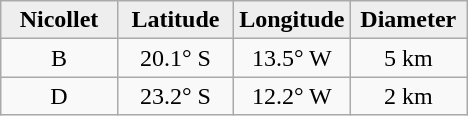<table class="wikitable">
<tr>
<th width="25%" style="background:#eeeeee;">Nicollet</th>
<th width="25%" style="background:#eeeeee;">Latitude</th>
<th width="25%" style="background:#eeeeee;">Longitude</th>
<th width="25%" style="background:#eeeeee;">Diameter</th>
</tr>
<tr>
<td align="center">B</td>
<td align="center">20.1° S</td>
<td align="center">13.5° W</td>
<td align="center">5 km</td>
</tr>
<tr>
<td align="center">D</td>
<td align="center">23.2° S</td>
<td align="center">12.2° W</td>
<td align="center">2 km</td>
</tr>
</table>
